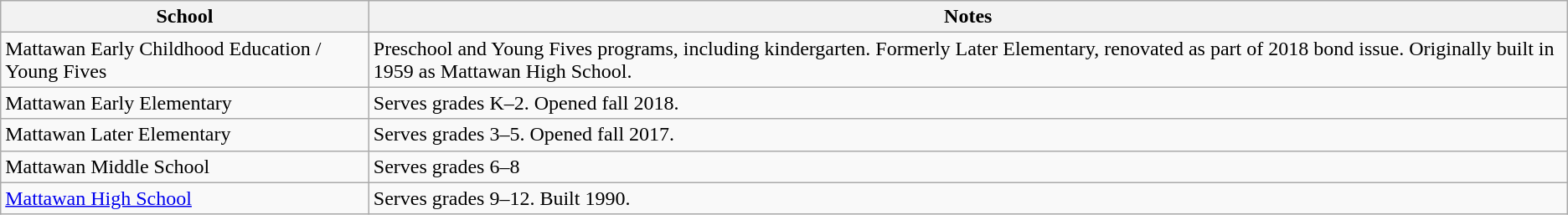<table class="wikitable">
<tr>
<th>School</th>
<th>Notes</th>
</tr>
<tr>
<td>Mattawan Early Childhood Education / Young Fives</td>
<td>Preschool and Young Fives programs, including kindergarten. Formerly Later Elementary, renovated as part of 2018 bond issue. Originally built in 1959 as Mattawan High School.</td>
</tr>
<tr>
<td>Mattawan Early Elementary</td>
<td>Serves grades K–2. Opened fall 2018.</td>
</tr>
<tr>
<td>Mattawan Later Elementary</td>
<td>Serves grades 3–5. Opened fall 2017.</td>
</tr>
<tr>
<td>Mattawan Middle School</td>
<td>Serves grades 6–8</td>
</tr>
<tr>
<td><a href='#'>Mattawan High School</a></td>
<td>Serves grades 9–12. Built 1990.</td>
</tr>
</table>
